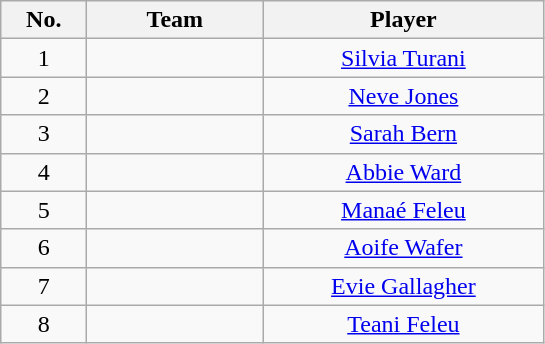<table class="wikitable" style="text-align:center">
<tr>
<th width=50>No.</th>
<th width=110>Team</th>
<th width=180>Player</th>
</tr>
<tr>
<td>1</td>
<td align=left></td>
<td><a href='#'>Silvia Turani</a></td>
</tr>
<tr>
<td>2</td>
<td align=left></td>
<td><a href='#'>Neve Jones</a></td>
</tr>
<tr>
<td>3</td>
<td align=left></td>
<td><a href='#'>Sarah Bern</a></td>
</tr>
<tr>
<td>4</td>
<td align=left></td>
<td><a href='#'>Abbie Ward</a></td>
</tr>
<tr>
<td>5</td>
<td align=left></td>
<td><a href='#'>Manaé Feleu</a></td>
</tr>
<tr>
<td>6</td>
<td align=left></td>
<td><a href='#'>Aoife Wafer</a></td>
</tr>
<tr>
<td>7</td>
<td align=left></td>
<td><a href='#'>Evie Gallagher</a></td>
</tr>
<tr>
<td>8</td>
<td align=left></td>
<td><a href='#'>Teani Feleu</a></td>
</tr>
</table>
